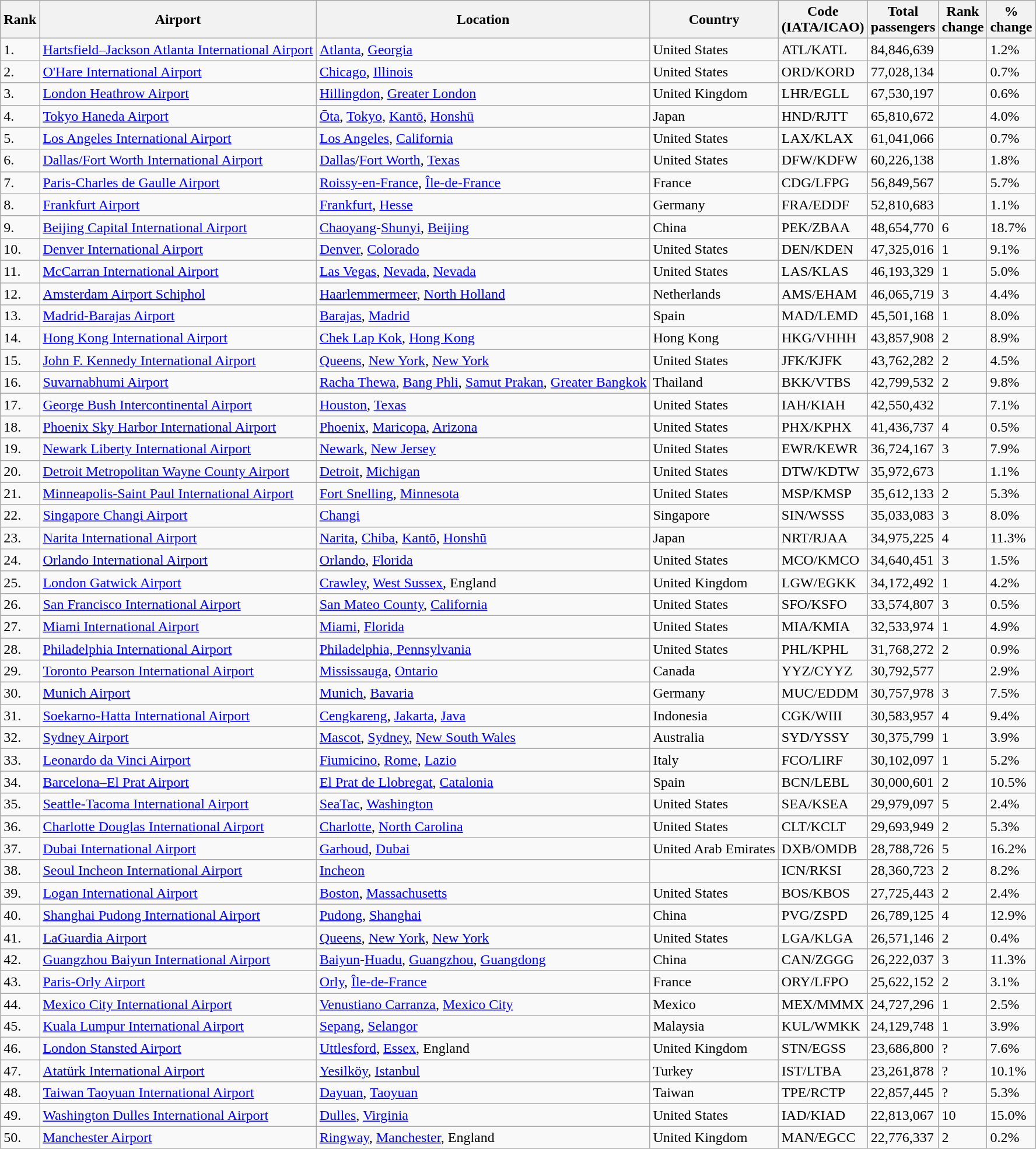<table class="wikitable sortable" style="-size: 85%" width= align=>
<tr style="background:lightgrey;">
<th>Rank</th>
<th>Airport</th>
<th>Location</th>
<th>Country</th>
<th>Code<br>(IATA/ICAO)</th>
<th>Total<br>passengers</th>
<th>Rank<br>change</th>
<th>%<br>change</th>
</tr>
<tr>
<td>1.</td>
<td> <a href='#'>Hartsfield–Jackson Atlanta International Airport</a></td>
<td><a href='#'>Atlanta</a>, <a href='#'>Georgia</a></td>
<td>United States</td>
<td>ATL/KATL</td>
<td>84,846,639</td>
<td></td>
<td>1.2%</td>
</tr>
<tr>
<td>2.</td>
<td> <a href='#'>O'Hare International Airport</a></td>
<td><a href='#'>Chicago</a>, <a href='#'>Illinois</a></td>
<td>United States</td>
<td>ORD/KORD</td>
<td>77,028,134</td>
<td></td>
<td>0.7%</td>
</tr>
<tr>
<td>3.</td>
<td> <a href='#'>London Heathrow Airport</a></td>
<td><a href='#'>Hillingdon</a>, <a href='#'>Greater London</a></td>
<td>United Kingdom</td>
<td>LHR/EGLL</td>
<td>67,530,197</td>
<td></td>
<td>0.6%</td>
</tr>
<tr>
<td>4.</td>
<td> <a href='#'>Tokyo Haneda Airport</a></td>
<td><a href='#'>Ōta</a>, <a href='#'>Tokyo</a>, <a href='#'>Kantō</a>, <a href='#'>Honshū</a></td>
<td>Japan</td>
<td>HND/RJTT</td>
<td>65,810,672</td>
<td></td>
<td>4.0%</td>
</tr>
<tr>
<td>5.</td>
<td> <a href='#'>Los Angeles International Airport</a></td>
<td><a href='#'>Los Angeles</a>, <a href='#'>California</a></td>
<td>United States</td>
<td>LAX/KLAX</td>
<td>61,041,066</td>
<td></td>
<td>0.7%</td>
</tr>
<tr>
<td>6.</td>
<td> <a href='#'>Dallas/Fort Worth International Airport</a></td>
<td><a href='#'>Dallas</a>/<a href='#'>Fort Worth</a>, <a href='#'>Texas</a></td>
<td>United States</td>
<td>DFW/KDFW</td>
<td>60,226,138</td>
<td></td>
<td>1.8%</td>
</tr>
<tr>
<td>7.</td>
<td> <a href='#'>Paris-Charles de Gaulle Airport</a></td>
<td><a href='#'>Roissy-en-France</a>, <a href='#'>Île-de-France</a></td>
<td>France</td>
<td>CDG/LFPG</td>
<td>56,849,567</td>
<td></td>
<td>5.7%</td>
</tr>
<tr>
<td>8.</td>
<td> <a href='#'>Frankfurt Airport</a></td>
<td><a href='#'>Frankfurt</a>, <a href='#'>Hesse</a></td>
<td>Germany</td>
<td>FRA/EDDF</td>
<td>52,810,683</td>
<td></td>
<td>1.1%</td>
</tr>
<tr>
<td>9.</td>
<td> <a href='#'>Beijing Capital International Airport</a></td>
<td><a href='#'>Chaoyang</a>-<a href='#'>Shunyi</a>, <a href='#'>Beijing</a></td>
<td>China</td>
<td>PEK/ZBAA</td>
<td>48,654,770</td>
<td>6</td>
<td>18.7%</td>
</tr>
<tr>
<td>10.</td>
<td> <a href='#'>Denver International Airport</a></td>
<td><a href='#'>Denver</a>, <a href='#'>Colorado</a></td>
<td>United States</td>
<td>DEN/KDEN</td>
<td>47,325,016</td>
<td>1</td>
<td>9.1%</td>
</tr>
<tr>
<td>11.</td>
<td> <a href='#'>McCarran International Airport</a></td>
<td><a href='#'>Las Vegas</a>, <a href='#'>Nevada</a>, <a href='#'>Nevada</a></td>
<td>United States</td>
<td>LAS/KLAS</td>
<td>46,193,329</td>
<td>1</td>
<td>5.0%</td>
</tr>
<tr>
<td>12.</td>
<td> <a href='#'>Amsterdam Airport Schiphol</a></td>
<td><a href='#'>Haarlemmermeer</a>, <a href='#'>North Holland</a></td>
<td>Netherlands</td>
<td>AMS/EHAM</td>
<td>46,065,719</td>
<td>3</td>
<td>4.4%</td>
</tr>
<tr>
<td>13.</td>
<td> <a href='#'>Madrid-Barajas Airport</a></td>
<td><a href='#'>Barajas</a>, <a href='#'>Madrid</a></td>
<td>Spain</td>
<td>MAD/LEMD</td>
<td>45,501,168</td>
<td>1</td>
<td>8.0%</td>
</tr>
<tr>
<td>14.</td>
<td> <a href='#'>Hong Kong International Airport</a></td>
<td><a href='#'>Chek Lap Kok</a>, <a href='#'>Hong Kong</a></td>
<td>Hong Kong</td>
<td>HKG/VHHH</td>
<td>43,857,908</td>
<td>2</td>
<td>8.9%</td>
</tr>
<tr>
<td>15.</td>
<td> <a href='#'>John F. Kennedy International Airport</a></td>
<td><a href='#'>Queens</a>, <a href='#'>New York</a>, <a href='#'>New York</a></td>
<td>United States</td>
<td>JFK/KJFK</td>
<td>43,762,282</td>
<td>2</td>
<td>4.5%</td>
</tr>
<tr>
<td>16.</td>
<td> <a href='#'>Suvarnabhumi Airport</a></td>
<td><a href='#'>Racha Thewa</a>, <a href='#'>Bang Phli</a>, <a href='#'>Samut Prakan</a>, <a href='#'>Greater Bangkok</a></td>
<td>Thailand</td>
<td>BKK/VTBS</td>
<td>42,799,532</td>
<td>2</td>
<td>9.8%</td>
</tr>
<tr>
<td>17.</td>
<td> <a href='#'>George Bush Intercontinental Airport</a></td>
<td><a href='#'>Houston</a>, <a href='#'>Texas</a></td>
<td>United States</td>
<td>IAH/KIAH</td>
<td>42,550,432</td>
<td></td>
<td>7.1%</td>
</tr>
<tr>
<td>18.</td>
<td> <a href='#'>Phoenix Sky Harbor International Airport</a></td>
<td><a href='#'>Phoenix</a>, <a href='#'>Maricopa</a>, <a href='#'>Arizona</a></td>
<td>United States</td>
<td>PHX/KPHX</td>
<td>41,436,737</td>
<td>4</td>
<td>0.5%</td>
</tr>
<tr>
<td>19.</td>
<td> <a href='#'>Newark Liberty International Airport</a></td>
<td><a href='#'>Newark</a>, <a href='#'>New Jersey</a></td>
<td>United States</td>
<td>EWR/KEWR</td>
<td>36,724,167</td>
<td>3</td>
<td>7.9%</td>
</tr>
<tr>
<td>20.</td>
<td> <a href='#'>Detroit Metropolitan Wayne County Airport</a></td>
<td><a href='#'>Detroit</a>, <a href='#'>Michigan</a></td>
<td>United States</td>
<td>DTW/KDTW</td>
<td>35,972,673</td>
<td></td>
<td>1.1%</td>
</tr>
<tr>
<td>21.</td>
<td> <a href='#'>Minneapolis-Saint Paul International Airport</a></td>
<td><a href='#'>Fort Snelling</a>, <a href='#'>Minnesota</a></td>
<td>United States</td>
<td>MSP/KMSP</td>
<td>35,612,133</td>
<td>2</td>
<td>5.3%</td>
</tr>
<tr>
<td>22.</td>
<td> <a href='#'>Singapore Changi Airport</a></td>
<td><a href='#'>Changi</a></td>
<td>Singapore</td>
<td>SIN/WSSS</td>
<td>35,033,083</td>
<td>3</td>
<td>8.0%</td>
</tr>
<tr>
<td>23.</td>
<td> <a href='#'>Narita International Airport</a></td>
<td><a href='#'>Narita</a>, <a href='#'>Chiba</a>, <a href='#'>Kantō</a>, <a href='#'>Honshū</a></td>
<td>Japan</td>
<td>NRT/RJAA</td>
<td>34,975,225</td>
<td>4</td>
<td>11.3%</td>
</tr>
<tr>
<td>24.</td>
<td> <a href='#'>Orlando International Airport</a></td>
<td><a href='#'>Orlando</a>, <a href='#'>Florida</a></td>
<td>United States</td>
<td>MCO/KMCO</td>
<td>34,640,451</td>
<td>3</td>
<td>1.5%</td>
</tr>
<tr>
<td>25.</td>
<td> <a href='#'>London Gatwick Airport</a></td>
<td><a href='#'>Crawley</a>, <a href='#'>West Sussex</a>, England</td>
<td>United Kingdom</td>
<td>LGW/EGKK</td>
<td>34,172,492</td>
<td>1</td>
<td>4.2%</td>
</tr>
<tr>
<td>26.</td>
<td> <a href='#'>San Francisco International Airport</a></td>
<td><a href='#'>San Mateo County</a>, <a href='#'>California</a></td>
<td>United States</td>
<td>SFO/KSFO</td>
<td>33,574,807</td>
<td>3</td>
<td>0.5%</td>
</tr>
<tr>
<td>27.</td>
<td> <a href='#'>Miami International Airport</a></td>
<td><a href='#'>Miami</a>, <a href='#'>Florida</a></td>
<td>United States</td>
<td>MIA/KMIA</td>
<td>32,533,974</td>
<td>1</td>
<td>4.9%</td>
</tr>
<tr>
<td>28.</td>
<td> <a href='#'>Philadelphia International Airport</a></td>
<td><a href='#'>Philadelphia, Pennsylvania</a></td>
<td>United States</td>
<td>PHL/KPHL</td>
<td>31,768,272</td>
<td>2</td>
<td>0.9%</td>
</tr>
<tr>
<td>29.</td>
<td> <a href='#'>Toronto Pearson International Airport</a></td>
<td><a href='#'>Mississauga</a>, <a href='#'>Ontario</a></td>
<td>Canada</td>
<td>YYZ/CYYZ</td>
<td>30,792,577</td>
<td></td>
<td>2.9%</td>
</tr>
<tr>
<td>30.</td>
<td> <a href='#'>Munich Airport</a></td>
<td><a href='#'>Munich</a>, <a href='#'>Bavaria</a></td>
<td>Germany</td>
<td>MUC/EDDM</td>
<td>30,757,978</td>
<td>3</td>
<td>7.5%</td>
</tr>
<tr>
<td>31.</td>
<td> <a href='#'>Soekarno-Hatta International Airport</a></td>
<td><a href='#'>Cengkareng</a>, <a href='#'>Jakarta</a>, <a href='#'>Java</a></td>
<td>Indonesia</td>
<td>CGK/WIII</td>
<td>30,583,957</td>
<td>4</td>
<td>9.4%</td>
</tr>
<tr>
<td>32.</td>
<td> <a href='#'>Sydney Airport</a></td>
<td><a href='#'>Mascot</a>, <a href='#'>Sydney</a>, <a href='#'>New South Wales</a></td>
<td>Australia</td>
<td>SYD/YSSY</td>
<td>30,375,799</td>
<td>1</td>
<td>3.9%</td>
</tr>
<tr>
<td>33.</td>
<td> <a href='#'>Leonardo da Vinci Airport</a></td>
<td><a href='#'>Fiumicino</a>, <a href='#'>Rome</a>, <a href='#'>Lazio</a></td>
<td>Italy</td>
<td>FCO/LIRF</td>
<td>30,102,097</td>
<td>1</td>
<td>5.2%</td>
</tr>
<tr>
<td>34.</td>
<td> <a href='#'>Barcelona–El Prat Airport</a></td>
<td><a href='#'>El Prat de Llobregat</a>, <a href='#'>Catalonia</a></td>
<td>Spain</td>
<td>BCN/LEBL</td>
<td>30,000,601</td>
<td>2</td>
<td>10.5%</td>
</tr>
<tr>
<td>35.</td>
<td> <a href='#'>Seattle-Tacoma International Airport</a></td>
<td><a href='#'>SeaTac</a>, <a href='#'>Washington</a></td>
<td>United States</td>
<td>SEA/KSEA</td>
<td>29,979,097</td>
<td>5</td>
<td>2.4%</td>
</tr>
<tr>
<td>36.</td>
<td> <a href='#'>Charlotte Douglas International Airport</a></td>
<td><a href='#'>Charlotte</a>, <a href='#'>North Carolina</a></td>
<td>United States</td>
<td>CLT/KCLT</td>
<td>29,693,949</td>
<td>2</td>
<td>5.3%</td>
</tr>
<tr>
<td>37.</td>
<td> <a href='#'>Dubai International Airport</a></td>
<td><a href='#'>Garhoud</a>, <a href='#'>Dubai</a></td>
<td>United Arab Emirates</td>
<td>DXB/OMDB</td>
<td>28,788,726</td>
<td>5</td>
<td>16.2%</td>
</tr>
<tr>
<td>38.</td>
<td> <a href='#'>Seoul Incheon International Airport</a></td>
<td><a href='#'>Incheon</a></td>
<td></td>
<td>ICN/RKSI</td>
<td>28,360,723</td>
<td>2</td>
<td>8.2%</td>
</tr>
<tr>
<td>39.</td>
<td> <a href='#'>Logan International Airport</a></td>
<td><a href='#'>Boston</a>, <a href='#'>Massachusetts</a></td>
<td>United States</td>
<td>BOS/KBOS</td>
<td>27,725,443</td>
<td>2</td>
<td>2.4%</td>
</tr>
<tr>
<td>40.</td>
<td> <a href='#'>Shanghai Pudong International Airport</a></td>
<td><a href='#'>Pudong</a>, <a href='#'>Shanghai</a></td>
<td>China</td>
<td>PVG/ZSPD</td>
<td>26,789,125</td>
<td>4</td>
<td>12.9%</td>
</tr>
<tr>
<td>41.</td>
<td> <a href='#'>LaGuardia Airport</a></td>
<td><a href='#'>Queens</a>, <a href='#'>New York</a>, <a href='#'>New York</a></td>
<td>United States</td>
<td>LGA/KLGA</td>
<td>26,571,146</td>
<td>2</td>
<td>0.4%</td>
</tr>
<tr>
<td>42.</td>
<td> <a href='#'>Guangzhou Baiyun International Airport</a></td>
<td><a href='#'>Baiyun</a>-<a href='#'>Huadu</a>, <a href='#'>Guangzhou</a>, <a href='#'>Guangdong</a></td>
<td>China</td>
<td>CAN/ZGGG</td>
<td>26,222,037</td>
<td>3</td>
<td>11.3%</td>
</tr>
<tr>
<td>43.</td>
<td> <a href='#'>Paris-Orly Airport</a></td>
<td><a href='#'>Orly</a>, <a href='#'>Île-de-France</a></td>
<td>France</td>
<td>ORY/LFPO</td>
<td>25,622,152</td>
<td>2</td>
<td>3.1%</td>
</tr>
<tr>
<td>44.</td>
<td> <a href='#'>Mexico City International Airport</a></td>
<td><a href='#'>Venustiano Carranza</a>, <a href='#'>Mexico City</a></td>
<td>Mexico</td>
<td>MEX/MMMX</td>
<td>24,727,296</td>
<td>1</td>
<td>2.5%</td>
</tr>
<tr>
<td>45.</td>
<td> <a href='#'>Kuala Lumpur International Airport</a></td>
<td><a href='#'>Sepang</a>, <a href='#'>Selangor</a></td>
<td>Malaysia</td>
<td>KUL/WMKK</td>
<td>24,129,748</td>
<td>1</td>
<td>3.9%</td>
</tr>
<tr>
<td>46.</td>
<td> <a href='#'>London Stansted Airport</a></td>
<td><a href='#'>Uttlesford</a>, <a href='#'>Essex</a>, England</td>
<td>United Kingdom</td>
<td>STN/EGSS</td>
<td>23,686,800</td>
<td>?</td>
<td>7.6%</td>
</tr>
<tr>
<td>47.</td>
<td> <a href='#'>Atatürk International Airport</a></td>
<td><a href='#'>Yesilköy</a>, <a href='#'>Istanbul</a></td>
<td>Turkey</td>
<td>IST/LTBA</td>
<td>23,261,878</td>
<td>?</td>
<td>10.1%</td>
</tr>
<tr>
<td>48.</td>
<td> <a href='#'>Taiwan Taoyuan International Airport</a></td>
<td><a href='#'>Dayuan</a>, <a href='#'>Taoyuan</a></td>
<td>Taiwan</td>
<td>TPE/RCTP</td>
<td>22,857,445</td>
<td>?</td>
<td>5.3%</td>
</tr>
<tr>
<td>49.</td>
<td> <a href='#'>Washington Dulles International Airport</a></td>
<td><a href='#'>Dulles</a>, <a href='#'>Virginia</a></td>
<td>United States</td>
<td>IAD/KIAD</td>
<td>22,813,067</td>
<td>10</td>
<td>15.0%</td>
</tr>
<tr>
<td>50.</td>
<td> <a href='#'>Manchester Airport</a></td>
<td><a href='#'>Ringway</a>, <a href='#'>Manchester</a>, England</td>
<td>United Kingdom</td>
<td>MAN/EGCC</td>
<td>22,776,337</td>
<td>2</td>
<td>0.2%</td>
</tr>
</table>
